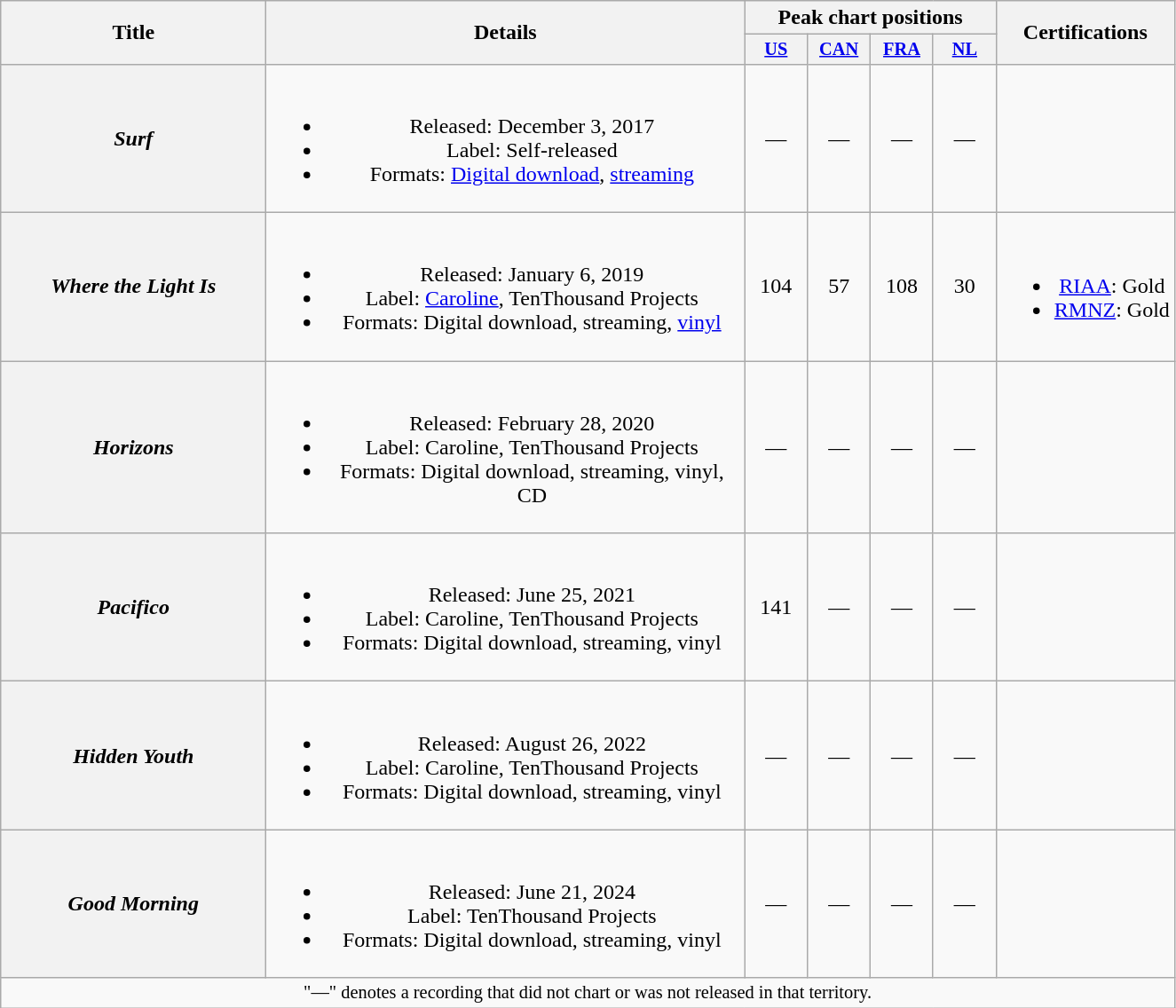<table class="wikitable plainrowheaders" style="text-align:center;">
<tr>
<th scope="col" rowspan="2" style="width:12em;">Title</th>
<th scope="col" rowspan="2" style="width:22em;">Details</th>
<th colspan="4" scope="col">Peak chart positions</th>
<th scope="col" rowspan="2">Certifications</th>
</tr>
<tr>
<th scope="col" style="width:3em;font-size:85%;"><a href='#'>US</a><br></th>
<th scope="col" style="width:3em;font-size:85%;"><a href='#'>CAN</a><br></th>
<th scope="col" style="width:3em;font-size:85%;"><a href='#'>FRA</a><br></th>
<th scope="col" style="width:3em;font-size:85%;"><a href='#'>NL</a><br></th>
</tr>
<tr>
<th scope="row"><em>Surf</em></th>
<td><br><ul><li>Released: December 3, 2017</li><li>Label: Self-released</li><li>Formats: <a href='#'>Digital download</a>, <a href='#'>streaming</a></li></ul></td>
<td>—</td>
<td>—</td>
<td>—</td>
<td>—</td>
<td></td>
</tr>
<tr>
<th scope="row"><em>Where the Light Is</em></th>
<td><br><ul><li>Released: January 6, 2019</li><li>Label: <a href='#'>Caroline</a>, TenThousand Projects</li><li>Formats: Digital download, streaming, <a href='#'>vinyl</a></li></ul></td>
<td>104</td>
<td>57</td>
<td>108</td>
<td>30</td>
<td><br><ul><li><a href='#'>RIAA</a>: Gold</li><li><a href='#'>RMNZ</a>: Gold</li></ul></td>
</tr>
<tr>
<th scope="row"><em>Horizons</em></th>
<td><br><ul><li>Released: February 28, 2020</li><li>Label: Caroline, TenThousand Projects</li><li>Formats: Digital download, streaming, vinyl, CD</li></ul></td>
<td>—</td>
<td>—</td>
<td>—</td>
<td>—</td>
<td></td>
</tr>
<tr>
<th scope="row"><em>Pacifico</em></th>
<td><br><ul><li>Released: June 25, 2021</li><li>Label: Caroline, TenThousand Projects</li><li>Formats: Digital download, streaming, vinyl</li></ul></td>
<td>141</td>
<td>—</td>
<td>—</td>
<td>—</td>
<td></td>
</tr>
<tr>
<th scope="row"><em>Hidden Youth</em></th>
<td><br><ul><li>Released: August 26, 2022</li><li>Label: Caroline, TenThousand Projects</li><li>Formats: Digital download, streaming, vinyl</li></ul></td>
<td>—</td>
<td>—</td>
<td>—</td>
<td>—</td>
<td></td>
</tr>
<tr>
<th scope="row"><em>Good Morning</em></th>
<td><br><ul><li>Released: June 21, 2024</li><li>Label: TenThousand Projects</li><li>Formats: Digital download, streaming, vinyl</li></ul></td>
<td>—</td>
<td>—</td>
<td>—</td>
<td>—</td>
<td></td>
</tr>
<tr>
<td colspan="15" style="font-size:85%">"—" denotes a recording that did not chart or was not released in that territory.</td>
</tr>
</table>
